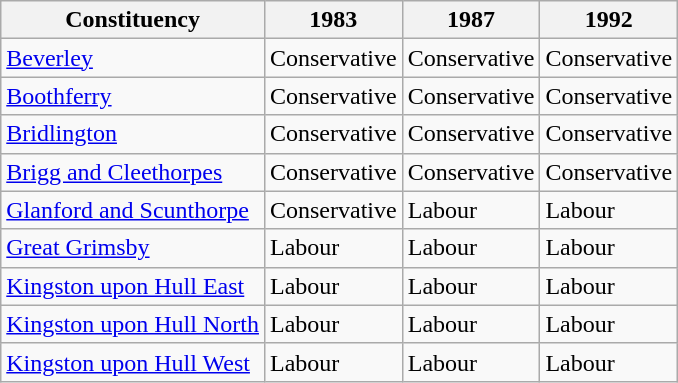<table class="wikitable">
<tr>
<th>Constituency</th>
<th>1983</th>
<th>1987</th>
<th>1992</th>
</tr>
<tr>
<td><a href='#'>Beverley</a></td>
<td bgcolor=>Conservative</td>
<td bgcolor=>Conservative</td>
<td bgcolor=>Conservative</td>
</tr>
<tr>
<td><a href='#'>Boothferry</a></td>
<td bgcolor=>Conservative</td>
<td bgcolor=>Conservative</td>
<td bgcolor=>Conservative</td>
</tr>
<tr>
<td><a href='#'>Bridlington</a></td>
<td bgcolor=>Conservative</td>
<td bgcolor=>Conservative</td>
<td bgcolor=>Conservative</td>
</tr>
<tr>
<td><a href='#'>Brigg and Cleethorpes</a></td>
<td bgcolor=>Conservative</td>
<td bgcolor=>Conservative</td>
<td bgcolor=>Conservative</td>
</tr>
<tr>
<td><a href='#'>Glanford and Scunthorpe</a></td>
<td bgcolor=>Conservative</td>
<td bgcolor=>Labour</td>
<td bgcolor=>Labour</td>
</tr>
<tr>
<td><a href='#'>Great Grimsby</a></td>
<td bgcolor=>Labour</td>
<td bgcolor=>Labour</td>
<td bgcolor=>Labour</td>
</tr>
<tr>
<td><a href='#'>Kingston upon Hull East</a></td>
<td bgcolor=>Labour</td>
<td bgcolor=>Labour</td>
<td bgcolor=>Labour</td>
</tr>
<tr>
<td><a href='#'>Kingston upon Hull North</a></td>
<td bgcolor=>Labour</td>
<td bgcolor=>Labour</td>
<td bgcolor=>Labour</td>
</tr>
<tr>
<td><a href='#'>Kingston upon Hull West</a></td>
<td bgcolor=>Labour</td>
<td bgcolor=>Labour</td>
<td bgcolor=>Labour</td>
</tr>
</table>
